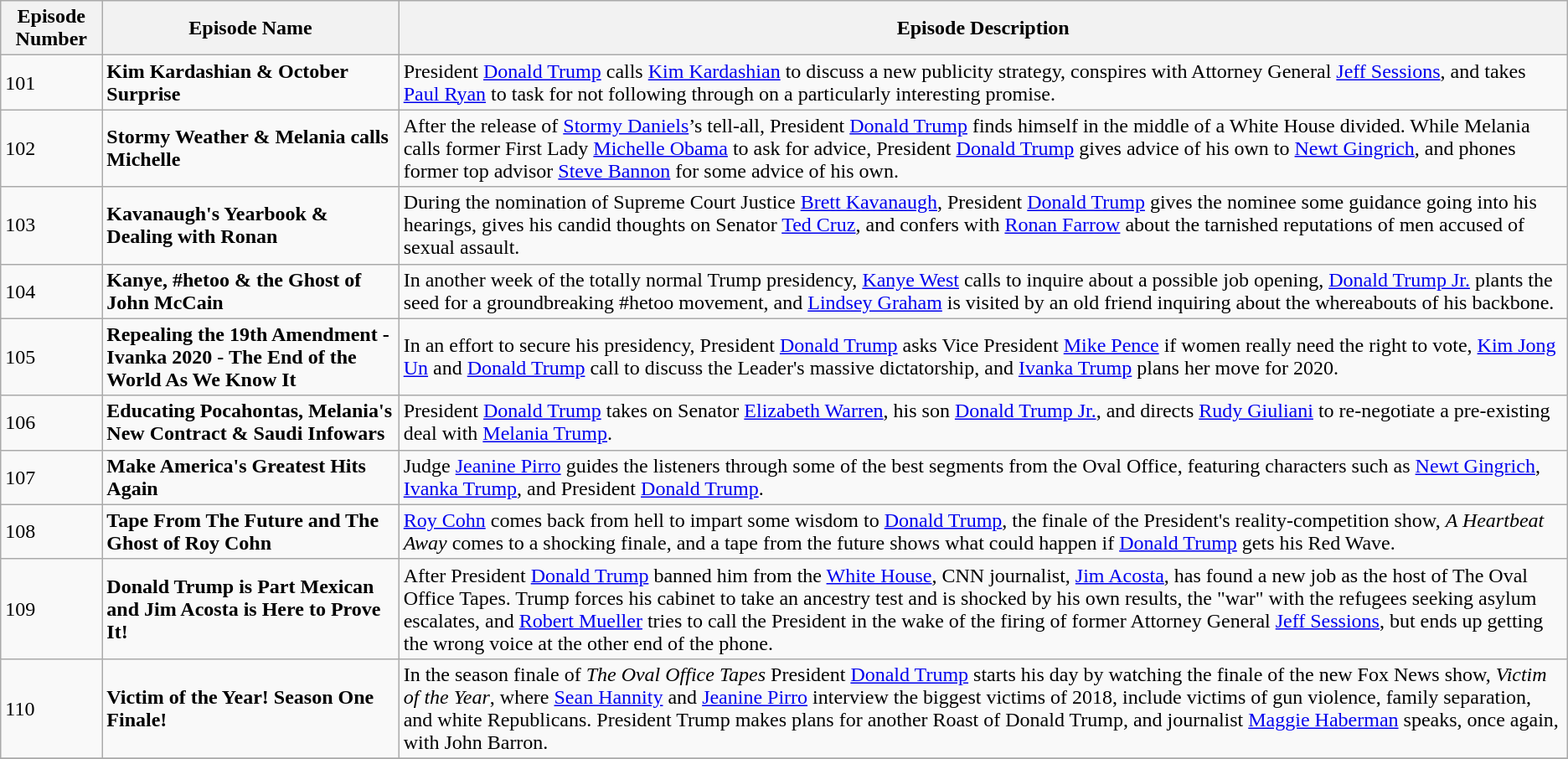<table class="wikitable">
<tr>
<th>Episode Number</th>
<th>Episode Name</th>
<th>Episode Description</th>
</tr>
<tr>
<td>101</td>
<td><strong>Kim Kardashian & October Surprise</strong></td>
<td>President <a href='#'>Donald Trump</a> calls <a href='#'>Kim Kardashian</a> to discuss a new publicity strategy, conspires with Attorney General <a href='#'>Jeff Sessions</a>, and takes <a href='#'>Paul Ryan</a> to task for not following through on a particularly interesting promise.</td>
</tr>
<tr>
<td>102</td>
<td><strong>Stormy Weather & Melania calls Michelle</strong></td>
<td>After the release of <a href='#'>Stormy Daniels</a>’s tell-all, President <a href='#'>Donald Trump</a> finds himself in the middle of a White House divided. While Melania calls former First Lady <a href='#'>Michelle Obama</a> to ask for advice, President <a href='#'>Donald Trump</a> gives advice of his own to <a href='#'>Newt Gingrich</a>, and phones former top advisor <a href='#'>Steve Bannon</a> for some advice of his own.</td>
</tr>
<tr>
<td>103</td>
<td><strong>Kavanaugh's Yearbook & Dealing with Ronan</strong></td>
<td>During the nomination of Supreme Court Justice <a href='#'>Brett Kavanaugh</a>, President <a href='#'>Donald Trump</a> gives the nominee some guidance going into his hearings, gives his candid thoughts on Senator <a href='#'>Ted Cruz</a>, and confers with <a href='#'>Ronan Farrow</a> about the tarnished reputations of men accused of sexual assault.</td>
</tr>
<tr>
<td>104</td>
<td><strong>Kanye, #hetoo & the Ghost of John McCain</strong></td>
<td>In another week of the totally normal Trump presidency, <a href='#'>Kanye West</a> calls to inquire about a possible job opening, <a href='#'>Donald Trump Jr.</a> plants the seed for a groundbreaking #hetoo movement, and <a href='#'>Lindsey Graham</a> is visited by an old friend inquiring about the whereabouts of his backbone.</td>
</tr>
<tr>
<td>105</td>
<td><strong>Repealing the 19th Amendment - Ivanka 2020 - The End of the World As We Know It</strong></td>
<td>In an effort to secure his presidency, President <a href='#'>Donald Trump</a> asks Vice President <a href='#'>Mike Pence</a> if women really need the right to vote, <a href='#'>Kim Jong Un</a> and <a href='#'>Donald Trump</a> call to discuss the Leader's massive dictatorship, and <a href='#'>Ivanka Trump</a> plans her move for 2020.</td>
</tr>
<tr>
<td>106</td>
<td><strong>Educating Pocahontas, Melania's New Contract & Saudi Infowars</strong></td>
<td>President <a href='#'>Donald Trump</a> takes on Senator <a href='#'>Elizabeth Warren</a>, his son <a href='#'>Donald Trump Jr.</a>, and directs <a href='#'>Rudy Giuliani</a> to re-negotiate a pre-existing deal with <a href='#'>Melania Trump</a>.</td>
</tr>
<tr>
<td>107</td>
<td><strong>Make America's Greatest Hits Again</strong></td>
<td>Judge <a href='#'>Jeanine Pirro</a> guides the listeners through some of the best segments from the Oval Office, featuring characters such as <a href='#'>Newt Gingrich</a>, <a href='#'>Ivanka Trump</a>, and President <a href='#'>Donald Trump</a>.</td>
</tr>
<tr>
<td>108</td>
<td><strong>Tape From The Future and The Ghost of Roy Cohn</strong></td>
<td><a href='#'>Roy Cohn</a> comes back from hell to impart some wisdom to <a href='#'>Donald Trump</a>, the finale of the President's reality-competition show, <em>A Heartbeat Away</em> comes to a shocking finale, and a tape from the future shows what could happen if <a href='#'>Donald Trump</a> gets his Red Wave.</td>
</tr>
<tr>
<td>109</td>
<td><strong>Donald Trump is Part Mexican and Jim Acosta is Here to Prove It!</strong></td>
<td>After President <a href='#'>Donald Trump</a> banned him from the <a href='#'>White House</a>, CNN journalist, <a href='#'>Jim Acosta</a>, has found a new job as the host of The Oval Office Tapes. Trump forces his cabinet to take an ancestry test and is shocked by his own results, the "war" with the refugees seeking asylum escalates, and <a href='#'>Robert Mueller</a> tries to call the President in the wake of the firing of former Attorney General <a href='#'>Jeff Sessions</a>, but ends up getting the wrong voice at the other end of the phone.</td>
</tr>
<tr>
<td>110</td>
<td><strong>Victim of the Year! Season One Finale!</strong></td>
<td>In the season finale of <em>The Oval Office Tapes</em> President <a href='#'>Donald Trump</a> starts his day by watching the finale of the new Fox News show, <em>Victim of the Year</em>, where <a href='#'>Sean Hannity</a> and <a href='#'>Jeanine Pirro</a> interview the biggest victims of 2018, include victims of gun violence, family separation, and white Republicans. President Trump makes plans for another Roast of Donald Trump, and journalist <a href='#'>Maggie Haberman</a> speaks, once again, with John Barron.</td>
</tr>
<tr>
</tr>
</table>
